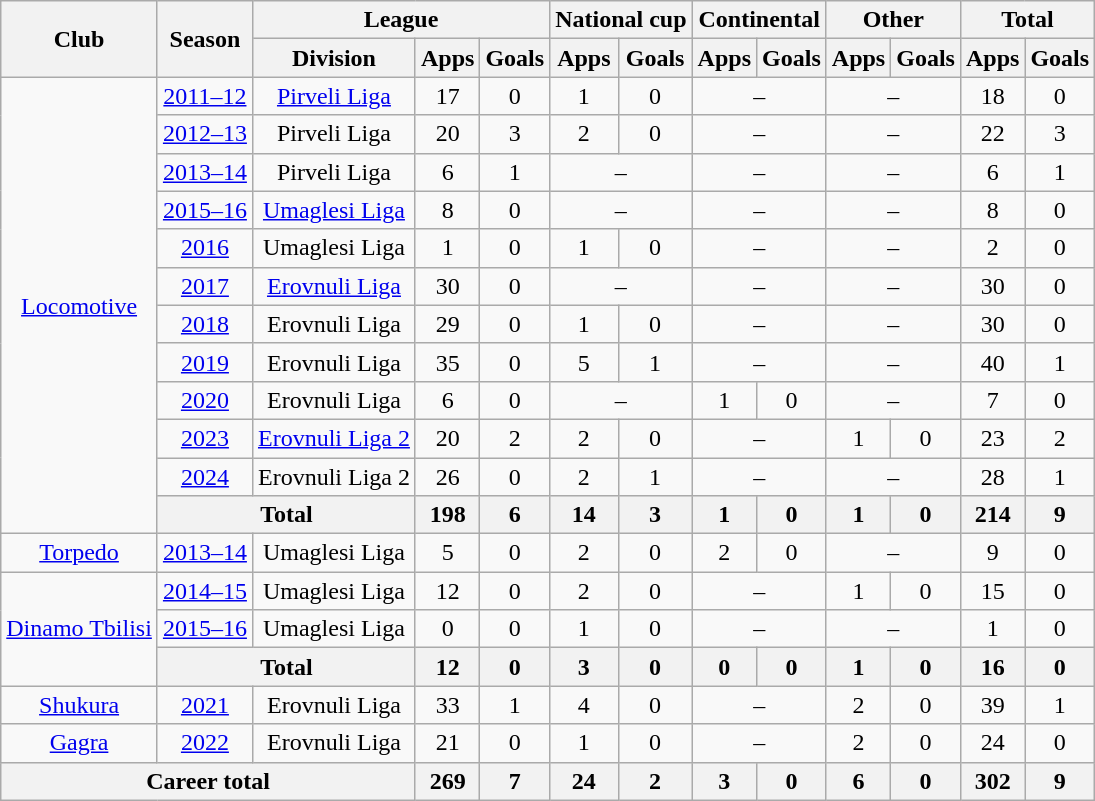<table class="wikitable" style="text-align:center">
<tr>
<th rowspan="2">Club</th>
<th rowspan="2">Season</th>
<th colspan="3">League</th>
<th colspan="2">National cup</th>
<th colspan="2">Continental</th>
<th colspan="2">Other</th>
<th colspan="2">Total</th>
</tr>
<tr>
<th>Division</th>
<th>Apps</th>
<th>Goals</th>
<th>Apps</th>
<th>Goals</th>
<th>Apps</th>
<th>Goals</th>
<th>Apps</th>
<th>Goals</th>
<th>Apps</th>
<th>Goals</th>
</tr>
<tr>
<td rowspan="12"><a href='#'>Locomotive</a></td>
<td><a href='#'>2011–12</a></td>
<td><a href='#'>Pirveli Liga</a></td>
<td>17</td>
<td>0</td>
<td>1</td>
<td>0</td>
<td colspan="2">–</td>
<td colspan="2">–</td>
<td>18</td>
<td>0</td>
</tr>
<tr>
<td><a href='#'>2012–13</a></td>
<td>Pirveli Liga</td>
<td>20</td>
<td>3</td>
<td>2</td>
<td>0</td>
<td colspan="2">–</td>
<td colspan="2">–</td>
<td>22</td>
<td>3</td>
</tr>
<tr>
<td><a href='#'>2013–14</a></td>
<td>Pirveli Liga</td>
<td>6</td>
<td>1</td>
<td colspan="2">–</td>
<td colspan="2">–</td>
<td colspan="2">–</td>
<td>6</td>
<td>1</td>
</tr>
<tr>
<td><a href='#'>2015–16</a></td>
<td><a href='#'>Umaglesi Liga</a></td>
<td>8</td>
<td>0</td>
<td colspan="2">–</td>
<td colspan="2">–</td>
<td colspan="2">–</td>
<td>8</td>
<td>0</td>
</tr>
<tr>
<td><a href='#'>2016</a></td>
<td>Umaglesi Liga</td>
<td>1</td>
<td>0</td>
<td>1</td>
<td>0</td>
<td colspan="2">–</td>
<td colspan="2">–</td>
<td>2</td>
<td>0</td>
</tr>
<tr>
<td><a href='#'>2017</a></td>
<td><a href='#'>Erovnuli Liga</a></td>
<td>30</td>
<td>0</td>
<td colspan="2">–</td>
<td colspan="2">–</td>
<td colspan="2">–</td>
<td>30</td>
<td>0</td>
</tr>
<tr>
<td><a href='#'>2018</a></td>
<td>Erovnuli Liga</td>
<td>29</td>
<td>0</td>
<td>1</td>
<td>0</td>
<td colspan="2">–</td>
<td colspan="2">–</td>
<td>30</td>
<td>0</td>
</tr>
<tr>
<td><a href='#'>2019</a></td>
<td>Erovnuli Liga</td>
<td>35</td>
<td>0</td>
<td>5</td>
<td>1</td>
<td colspan="2">–</td>
<td colspan="2">–</td>
<td>40</td>
<td>1</td>
</tr>
<tr>
<td><a href='#'>2020</a></td>
<td>Erovnuli Liga</td>
<td>6</td>
<td>0</td>
<td colspan="2">–</td>
<td>1</td>
<td>0</td>
<td colspan="2">–</td>
<td>7</td>
<td>0</td>
</tr>
<tr>
<td><a href='#'>2023</a></td>
<td><a href='#'>Erovnuli Liga 2</a></td>
<td>20</td>
<td>2</td>
<td>2</td>
<td>0</td>
<td colspan="2">–</td>
<td>1</td>
<td>0</td>
<td>23</td>
<td>2</td>
</tr>
<tr>
<td><a href='#'>2024</a></td>
<td>Erovnuli Liga 2</td>
<td>26</td>
<td>0</td>
<td>2</td>
<td>1</td>
<td colspan="2">–</td>
<td colspan="2">–</td>
<td>28</td>
<td>1</td>
</tr>
<tr>
<th colspan="2">Total</th>
<th>198</th>
<th>6</th>
<th>14</th>
<th>3</th>
<th>1</th>
<th>0</th>
<th>1</th>
<th>0</th>
<th>214</th>
<th>9</th>
</tr>
<tr>
<td><a href='#'>Torpedo</a></td>
<td><a href='#'>2013–14</a></td>
<td>Umaglesi Liga</td>
<td>5</td>
<td>0</td>
<td>2</td>
<td>0</td>
<td>2</td>
<td>0</td>
<td colspan="2">–</td>
<td>9</td>
<td>0</td>
</tr>
<tr>
<td rowspan="3"><a href='#'>Dinamo Tbilisi</a></td>
<td><a href='#'>2014–15</a></td>
<td>Umaglesi Liga</td>
<td>12</td>
<td>0</td>
<td>2</td>
<td>0</td>
<td colspan="2">–</td>
<td>1</td>
<td>0</td>
<td>15</td>
<td>0</td>
</tr>
<tr>
<td><a href='#'>2015–16</a></td>
<td>Umaglesi Liga</td>
<td>0</td>
<td>0</td>
<td>1</td>
<td>0</td>
<td colspan="2">–</td>
<td colspan="2">–</td>
<td>1</td>
<td>0</td>
</tr>
<tr>
<th colspan="2">Total</th>
<th>12</th>
<th>0</th>
<th>3</th>
<th>0</th>
<th>0</th>
<th>0</th>
<th>1</th>
<th>0</th>
<th>16</th>
<th>0</th>
</tr>
<tr>
<td><a href='#'>Shukura</a></td>
<td><a href='#'>2021</a></td>
<td>Erovnuli Liga</td>
<td>33</td>
<td>1</td>
<td>4</td>
<td>0</td>
<td colspan="2">–</td>
<td>2</td>
<td>0</td>
<td>39</td>
<td>1</td>
</tr>
<tr>
<td><a href='#'>Gagra</a></td>
<td><a href='#'>2022</a></td>
<td>Erovnuli Liga</td>
<td>21</td>
<td>0</td>
<td>1</td>
<td>0</td>
<td colspan="2">–</td>
<td>2</td>
<td>0</td>
<td>24</td>
<td>0</td>
</tr>
<tr>
<th colspan="3">Career total</th>
<th>269</th>
<th>7</th>
<th>24</th>
<th>2</th>
<th>3</th>
<th>0</th>
<th>6</th>
<th>0</th>
<th>302</th>
<th>9</th>
</tr>
</table>
